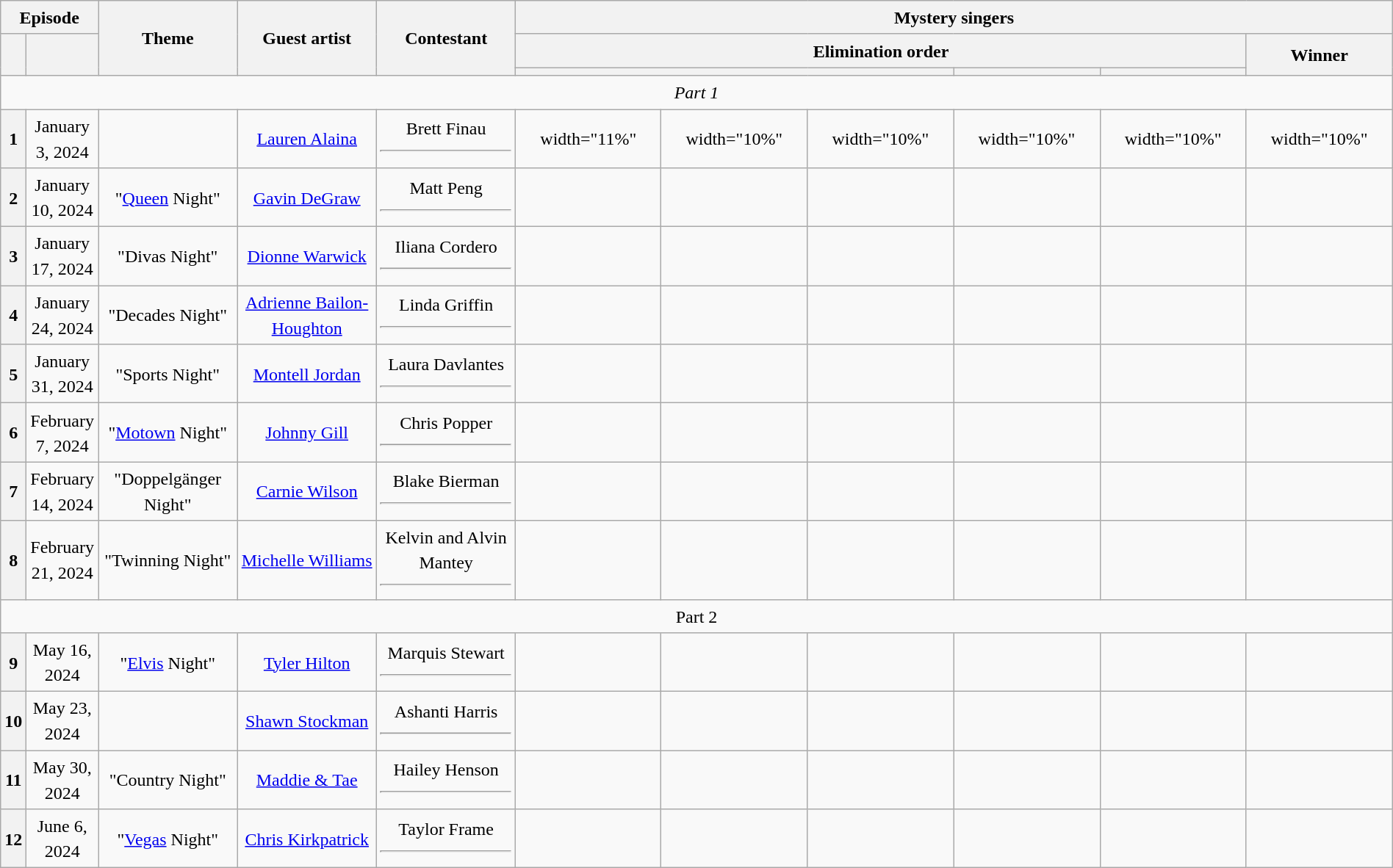<table class="wikitable plainrowheaders mw-collapsible" style="text-align:center; line-height:23px; width:100%;">
<tr>
<th colspan="2" width="1%">Episode</th>
<th rowspan="3" width="10%">Theme</th>
<th rowspan="3" width="10%">Guest artist</th>
<th rowspan="3" width="10%">Contestant</th>
<th colspan="6">Mystery singers<br></th>
</tr>
<tr>
<th rowspan="2"></th>
<th rowspan="2"></th>
<th colspan="5">Elimination order</th>
<th rowspan="2">Winner</th>
</tr>
<tr>
<th colspan="3"></th>
<th></th>
<th></th>
</tr>
<tr>
<td colspan="11"><em>Part 1</em></td>
</tr>
<tr>
<th>1</th>
<td>January 3, 2024</td>
<td></td>
<td><a href='#'>Lauren Alaina</a></td>
<td>Brett Finau<hr></td>
<td>width="11%" </td>
<td>width="10%" </td>
<td>width="10%" </td>
<td>width="10%" </td>
<td>width="10%" </td>
<td>width="10%" </td>
</tr>
<tr>
<th>2</th>
<td>January 10, 2024</td>
<td>"<a href='#'>Queen</a> Night"</td>
<td><a href='#'>Gavin DeGraw</a><br></td>
<td>Matt Peng<hr></td>
<td></td>
<td></td>
<td></td>
<td></td>
<td></td>
<td></td>
</tr>
<tr>
<th>3</th>
<td>January 17, 2024</td>
<td>"Divas Night"</td>
<td><a href='#'>Dionne Warwick</a></td>
<td>Iliana Cordero<hr></td>
<td></td>
<td></td>
<td></td>
<td></td>
<td></td>
<td><em></td>
</tr>
<tr>
<th>4</th>
<td>January 24, 2024</td>
<td>"Decades Night"</td>
<td></em><a href='#'>Adrienne Bailon-Houghton</a><em></td>
<td>Linda Griffin<hr></td>
<td></td>
<td></td>
<td></td>
<td></td>
<td></td>
<td></td>
</tr>
<tr>
<th>5</th>
<td>January 31, 2024</td>
<td>"Sports Night"</td>
<td><a href='#'>Montell Jordan</a></td>
<td>Laura Davlantes<hr></td>
<td></td>
<td></td>
<td></td>
<td></td>
<td></td>
<td></td>
</tr>
<tr>
<th>6</th>
<td>February 7, 2024</td>
<td>"<a href='#'>Motown</a> Night"</td>
<td><a href='#'>Johnny Gill</a></td>
<td>Chris Popper<hr></td>
<td></td>
<td></td>
<td></td>
<td></td>
<td></td>
<td></td>
</tr>
<tr>
<th>7</th>
<td>February 14, 2024</td>
<td>"Doppelgänger Night"</td>
<td><a href='#'>Carnie Wilson</a></td>
<td>Blake Bierman<hr></td>
<td></td>
<td></td>
<td></td>
<td></td>
<td></td>
<td></td>
</tr>
<tr>
<th>8</th>
<td>February 21, 2024</td>
<td>"Twinning Night"</td>
<td><a href='#'>Michelle Williams</a></td>
<td>Kelvin and Alvin Mantey<hr></td>
<td></td>
<td></td>
<td></td>
<td></td>
<td></td>
<td></td>
</tr>
<tr>
<td colspan="11"></em>Part 2<em></td>
</tr>
<tr>
<th>9</th>
<td>May 16, 2024</td>
<td>"<a href='#'>Elvis</a> Night"</td>
<td><a href='#'>Tyler Hilton</a></td>
<td>Marquis Stewart<hr></td>
<td></td>
<td></td>
<td></td>
<td></td>
<td></td>
<td></td>
</tr>
<tr>
<th>10</th>
<td>May 23, 2024</td>
<td></td>
<td><a href='#'>Shawn Stockman</a><br></td>
<td>Ashanti Harris<hr></td>
<td></td>
<td></td>
<td></td>
<td></td>
<td></td>
<td></td>
</tr>
<tr>
<th>11</th>
<td>May 30, 2024</td>
<td>"Country Night"</td>
<td><a href='#'>Maddie & Tae</a><br></td>
<td>Hailey Henson<hr></td>
<td></td>
<td></td>
<td></td>
<td></td>
<td></td>
<td></td>
</tr>
<tr>
<th>12</th>
<td>June 6, 2024</td>
<td>"<a href='#'>Vegas</a> Night"</td>
<td><a href='#'>Chris Kirkpatrick</a><br></td>
<td>Taylor Frame<hr></td>
<td></td>
<td></td>
<td></td>
<td></td>
<td></td>
<td></td>
</tr>
</table>
